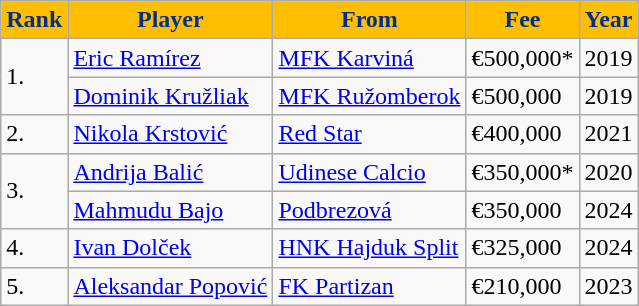<table class="wikitable">
<tr>
<th style="color:#00308F; background:#FFBF00;">Rank</th>
<th style="color:#00308F; background:#FFBF00;">Player</th>
<th style="color:#00308F; background:#FFBF00;">From</th>
<th style="color:#00308F; background:#FFBF00;">Fee</th>
<th style="color:#00308F; background:#FFBF00;">Year</th>
</tr>
<tr>
<td rowspan="2">1.</td>
<td> <a href='#'>Eric Ramírez</a></td>
<td> <a href='#'>MFK Karviná</a></td>
<td>€500,000*</td>
<td>2019</td>
</tr>
<tr>
<td> <a href='#'>Dominik Kružliak</a></td>
<td> <a href='#'>MFK Ružomberok</a></td>
<td>€500,000</td>
<td>2019</td>
</tr>
<tr>
<td>2.</td>
<td> <a href='#'>Nikola Krstović</a></td>
<td> <a href='#'>Red Star</a></td>
<td>€400,000</td>
<td>2021</td>
</tr>
<tr>
<td rowspan="2">3.</td>
<td> <a href='#'>Andrija Balić</a></td>
<td> <a href='#'>Udinese Calcio</a></td>
<td>€350,000*</td>
<td>2020</td>
</tr>
<tr>
<td> <a href='#'>Mahmudu Bajo</a></td>
<td> <a href='#'>Podbrezová</a></td>
<td>€350,000</td>
<td>2024</td>
</tr>
<tr>
<td>4.</td>
<td> <a href='#'>Ivan Dolček</a></td>
<td> <a href='#'>HNK Hajduk Split</a></td>
<td>€325,000</td>
<td>2024</td>
</tr>
<tr>
<td>5.</td>
<td> <a href='#'>Aleksandar Popović</a></td>
<td> <a href='#'>FK Partizan</a></td>
<td>€210,000</td>
<td>2023</td>
</tr>
</table>
